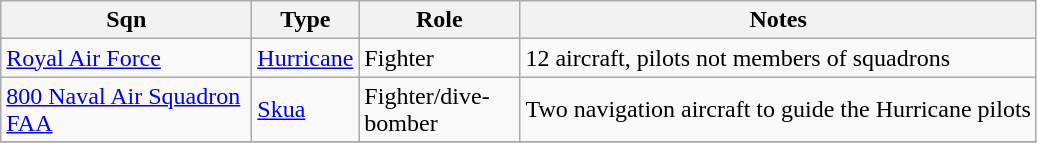<table class="wikitable sortable">
<tr>
<th scope="col" width="160px">Sqn</th>
<th scope="col" width="50px">Type</th>
<th scope="col" width="100px">Role</th>
<th>Notes</th>
</tr>
<tr>
<td align="left"><a href='#'>Royal Air Force</a></td>
<td align="left"><a href='#'>Hurricane</a></td>
<td align="left">Fighter</td>
<td align="left">12 aircraft, pilots not members of squadrons</td>
</tr>
<tr>
<td align="left"><a href='#'>800 Naval Air Squadron</a> <a href='#'>FAA</a></td>
<td align="left"><a href='#'>Skua</a></td>
<td align="left">Fighter/dive-bomber</td>
<td align="left">Two navigation aircraft to guide the Hurricane pilots</td>
</tr>
<tr>
</tr>
</table>
